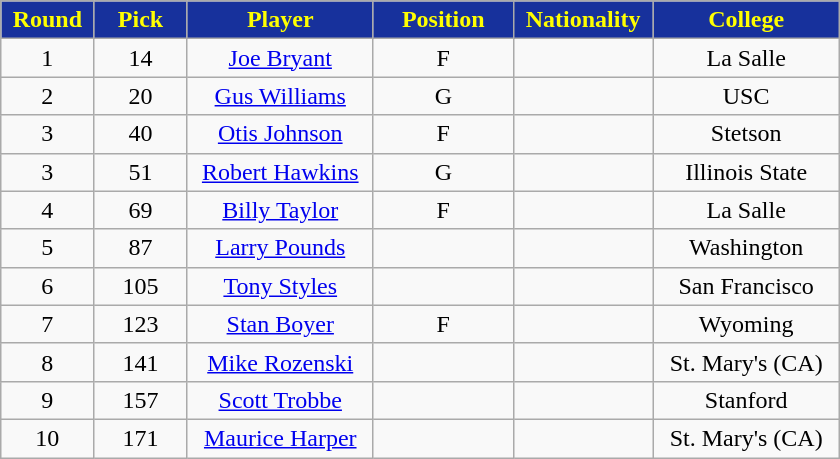<table class="wikitable sortable sortable">
<tr>
<th style="background:#17319c;color:yellow;" width="10%">Round</th>
<th style="background:#17319c;color:yellow;" width="10%">Pick</th>
<th style="background:#17319c;color:yellow;" width="20%">Player</th>
<th style="background:#17319c;color:yellow;" width="15%">Position</th>
<th style="background:#17319c;color:yellow;" width="15%">Nationality</th>
<th style="background:#17319c;color:yellow;" width="20%">College</th>
</tr>
<tr style="text-align: center">
<td>1</td>
<td>14</td>
<td><a href='#'>Joe Bryant</a></td>
<td>F</td>
<td></td>
<td>La Salle</td>
</tr>
<tr style="text-align: center">
<td>2</td>
<td>20</td>
<td><a href='#'>Gus Williams</a></td>
<td>G</td>
<td></td>
<td>USC</td>
</tr>
<tr style="text-align: center">
<td>3</td>
<td>40</td>
<td><a href='#'>Otis Johnson</a></td>
<td>F</td>
<td></td>
<td>Stetson</td>
</tr>
<tr style="text-align: center">
<td>3</td>
<td>51</td>
<td><a href='#'>Robert Hawkins</a></td>
<td>G</td>
<td></td>
<td>Illinois State</td>
</tr>
<tr style="text-align: center">
<td>4</td>
<td>69</td>
<td><a href='#'>Billy Taylor</a></td>
<td>F</td>
<td></td>
<td>La Salle</td>
</tr>
<tr style="text-align: center">
<td>5</td>
<td>87</td>
<td><a href='#'>Larry Pounds</a></td>
<td></td>
<td></td>
<td>Washington</td>
</tr>
<tr style="text-align: center">
<td>6</td>
<td>105</td>
<td><a href='#'>Tony Styles</a></td>
<td></td>
<td></td>
<td>San Francisco</td>
</tr>
<tr style="text-align: center">
<td>7</td>
<td>123</td>
<td><a href='#'>Stan Boyer</a></td>
<td>F</td>
<td></td>
<td>Wyoming</td>
</tr>
<tr style="text-align: center">
<td>8</td>
<td>141</td>
<td><a href='#'>Mike Rozenski</a></td>
<td></td>
<td></td>
<td>St. Mary's (CA)</td>
</tr>
<tr style="text-align: center">
<td>9</td>
<td>157</td>
<td><a href='#'>Scott Trobbe</a></td>
<td></td>
<td></td>
<td>Stanford</td>
</tr>
<tr style="text-align: center">
<td>10</td>
<td>171</td>
<td><a href='#'>Maurice Harper</a></td>
<td></td>
<td></td>
<td>St. Mary's (CA)</td>
</tr>
</table>
